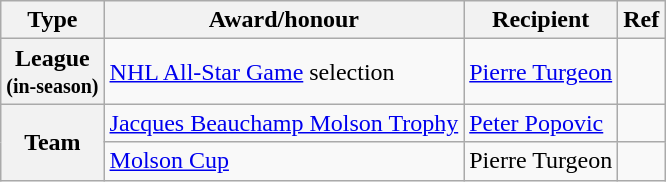<table class="wikitable">
<tr>
<th scope="col">Type</th>
<th scope="col">Award/honour</th>
<th scope="col">Recipient</th>
<th scope="col">Ref</th>
</tr>
<tr>
<th scope="row">League<br><small>(in-season)</small></th>
<td><a href='#'>NHL All-Star Game</a> selection</td>
<td><a href='#'>Pierre Turgeon</a></td>
<td></td>
</tr>
<tr>
<th scope="row" rowspan="2">Team</th>
<td><a href='#'>Jacques Beauchamp Molson Trophy</a></td>
<td><a href='#'>Peter Popovic</a></td>
<td></td>
</tr>
<tr>
<td><a href='#'>Molson Cup</a></td>
<td>Pierre Turgeon</td>
<td></td>
</tr>
</table>
